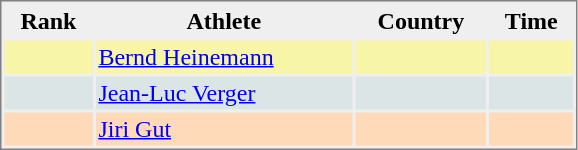<table style="border-style:solid;border-width:1px;border-color:#808080;background-color:#EFEFEF" cellspacing="2" cellpadding="2" width="385px">
<tr bgcolor="#EFEFEF">
<th>Rank</th>
<th>Athlete</th>
<th>Country</th>
<th>Time</th>
</tr>
<tr bgcolor="#F7F6A8">
<td align=center></td>
<td><a href='#'>Bernd Heinemann</a></td>
<td></td>
<td align="right"></td>
</tr>
<tr bgcolor="#DCE5E5">
<td align=center></td>
<td><a href='#'>Jean-Luc Verger</a></td>
<td></td>
<td align="right"></td>
</tr>
<tr bgcolor="#FFDAB9">
<td align=center></td>
<td><a href='#'>Jiri Gut</a></td>
<td></td>
<td align="right"></td>
</tr>
</table>
